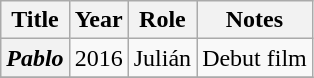<table class="wikitable plainrowheaders sortable">
<tr>
<th scope="col">Title</th>
<th scope="col">Year</th>
<th scope="col">Role</th>
<th scope="col" class="unsortable">Notes</th>
</tr>
<tr>
<th scope=row><em>Pablo</em></th>
<td>2016</td>
<td>Julián</td>
<td>Debut film</td>
</tr>
<tr>
</tr>
</table>
